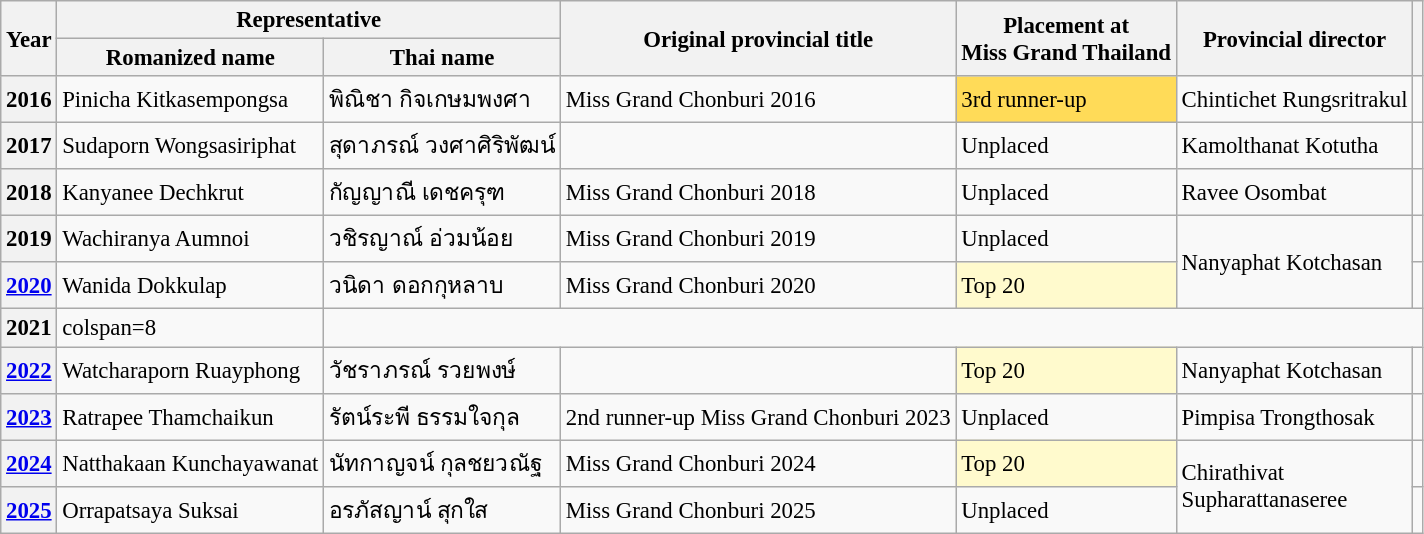<table class="wikitable defaultcenter col2left col3left col6left" style="font-size:95%;">
<tr>
<th rowspan=2>Year</th>
<th colspan=2>Representative</th>
<th rowspan=2>Original provincial title</th>
<th rowspan=2>Placement at<br>Miss Grand Thailand</th>
<th rowspan=2>Provincial director</th>
<th rowspan=2></th>
</tr>
<tr>
<th>Romanized name</th>
<th>Thai name</th>
</tr>
<tr>
<th>2016</th>
<td>Pinicha Kitkasempongsa</td>
<td>พิณิชา กิจเกษมพงศา</td>
<td>Miss Grand Chonburi 2016</td>
<td bgcolor=#FFDB58>3rd runner-up</td>
<td>Chintichet Rungsritrakul</td>
<td></td>
</tr>
<tr>
<th>2017</th>
<td>Sudaporn Wongsasiriphat</td>
<td>สุดาภรณ์ วงศาศิริพัฒน์</td>
<td></td>
<td>Unplaced</td>
<td>Kamolthanat Kotutha</td>
<td></td>
</tr>
<tr>
<th>2018</th>
<td>Kanyanee Dechkrut</td>
<td>กัญญาณี เดชครุฑ</td>
<td>Miss Grand Chonburi 2018</td>
<td>Unplaced</td>
<td>Ravee Osombat</td>
<td></td>
</tr>
<tr>
<th>2019</th>
<td>Wachiranya Aumnoi</td>
<td>วชิรญาณ์ อ่วมน้อย</td>
<td>Miss Grand Chonburi 2019</td>
<td>Unplaced</td>
<td rowspan=2>Nanyaphat Kotchasan</td>
<td></td>
</tr>
<tr>
<th><a href='#'>2020</a></th>
<td>Wanida Dokkulap</td>
<td>วนิดา ดอกกุหลาบ</td>
<td>Miss Grand Chonburi 2020</td>
<td bgcolor=#FFFACD>Top 20</td>
<td></td>
</tr>
<tr>
<th>2021</th>
<td>colspan=8 </td>
</tr>
<tr>
<th><a href='#'>2022</a></th>
<td>Watcharaporn Ruayphong</td>
<td>วัชราภรณ์ รวยพงษ์</td>
<td></td>
<td bgcolor=#FFFACD>Top 20</td>
<td>Nanyaphat Kotchasan</td>
<td></td>
</tr>
<tr>
<th><a href='#'>2023</a></th>
<td>Ratrapee Thamchaikun</td>
<td>รัตน์ระพี ธรรมใจกุล</td>
<td>2nd runner-up Miss Grand Chonburi 2023</td>
<td>Unplaced</td>
<td>Pimpisa Trongthosak</td>
<td></td>
</tr>
<tr>
<th><a href='#'>2024</a></th>
<td>Natthakaan Kunchayawanat</td>
<td>นัทกาญจน์ กุลชยวณัฐ</td>
<td>Miss Grand Chonburi 2024</td>
<td bgcolor=#FFFACD>Top 20</td>
<td rowspan=2>Chirathivat<br>Supharattanaseree</td>
<td></td>
</tr>
<tr>
<th><a href='#'>2025</a></th>
<td>Orrapatsaya Suksai</td>
<td>อรภัสญาน์ สุกใส</td>
<td>Miss Grand Chonburi 2025</td>
<td>Unplaced</td>
</tr>
</table>
